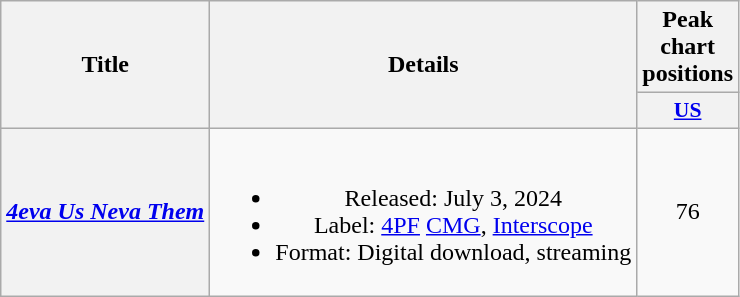<table class="wikitable plainrowheaders" style="text-align:center">
<tr>
<th scope="col" rowspan="2">Title</th>
<th scope="col" rowspan="2">Details</th>
<th scope="col" colspan="1">Peak chart positions</th>
</tr>
<tr>
<th scope="col" style="width:3em;font-size:90%"><a href='#'>US</a><br></th>
</tr>
<tr>
<th scope="row"><em><a href='#'>4eva Us Neva Them</a></em></th>
<td><br><ul><li>Released: July 3, 2024</li><li>Label: <a href='#'>4PF</a> <a href='#'>CMG</a>, <a href='#'>Interscope</a></li><li>Format: Digital download, streaming</li></ul></td>
<td>76</td>
</tr>
</table>
